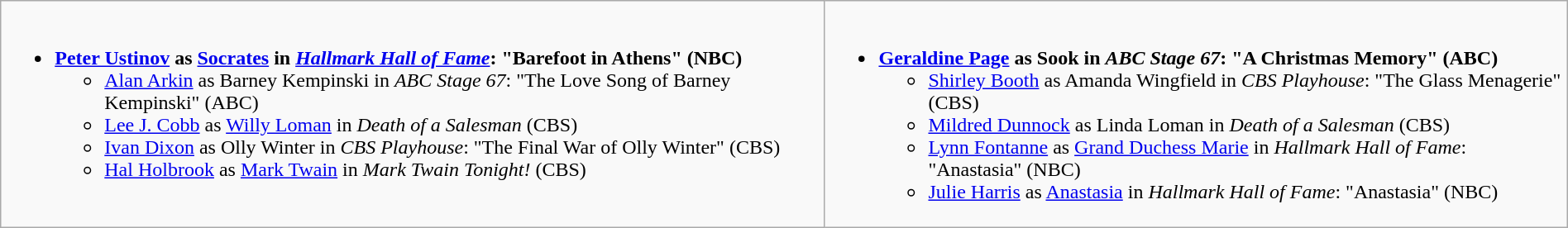<table class=wikitable width="100%">
<tr>
<td style="vertical-align:top;"><br><ul><li><strong><a href='#'>Peter Ustinov</a> as <a href='#'>Socrates</a> in <em><a href='#'>Hallmark Hall of Fame</a></em>: "Barefoot in Athens" (NBC)</strong><ul><li><a href='#'>Alan Arkin</a> as Barney Kempinski in <em>ABC Stage 67</em>: "The Love Song of Barney Kempinski" (ABC)</li><li><a href='#'>Lee J. Cobb</a> as <a href='#'>Willy Loman</a> in <em>Death of a Salesman</em> (CBS)</li><li><a href='#'>Ivan Dixon</a> as Olly Winter in <em>CBS Playhouse</em>: "The Final War of Olly Winter" (CBS)</li><li><a href='#'>Hal Holbrook</a> as <a href='#'>Mark Twain</a> in <em>Mark Twain Tonight!</em> (CBS)</li></ul></li></ul></td>
<td style="vertical-align:top;"><br><ul><li><strong><a href='#'>Geraldine Page</a> as Sook in <em>ABC Stage 67</em>: "A Christmas Memory" (ABC)</strong><ul><li><a href='#'>Shirley Booth</a> as Amanda Wingfield in <em>CBS Playhouse</em>: "The Glass Menagerie" (CBS)</li><li><a href='#'>Mildred Dunnock</a> as Linda Loman in <em>Death of a Salesman</em> (CBS)</li><li><a href='#'>Lynn Fontanne</a> as <a href='#'>Grand Duchess Marie</a> in <em>Hallmark Hall of Fame</em>: "Anastasia" (NBC)</li><li><a href='#'>Julie Harris</a> as <a href='#'>Anastasia</a> in <em>Hallmark Hall of Fame</em>: "Anastasia" (NBC)</li></ul></li></ul></td>
</tr>
</table>
